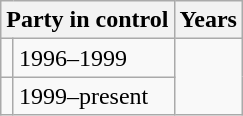<table class="wikitable">
<tr>
<th colspan="2">Party in control</th>
<th>Years</th>
</tr>
<tr>
<td></td>
<td>1996–1999</td>
</tr>
<tr>
<td></td>
<td>1999–present</td>
</tr>
</table>
